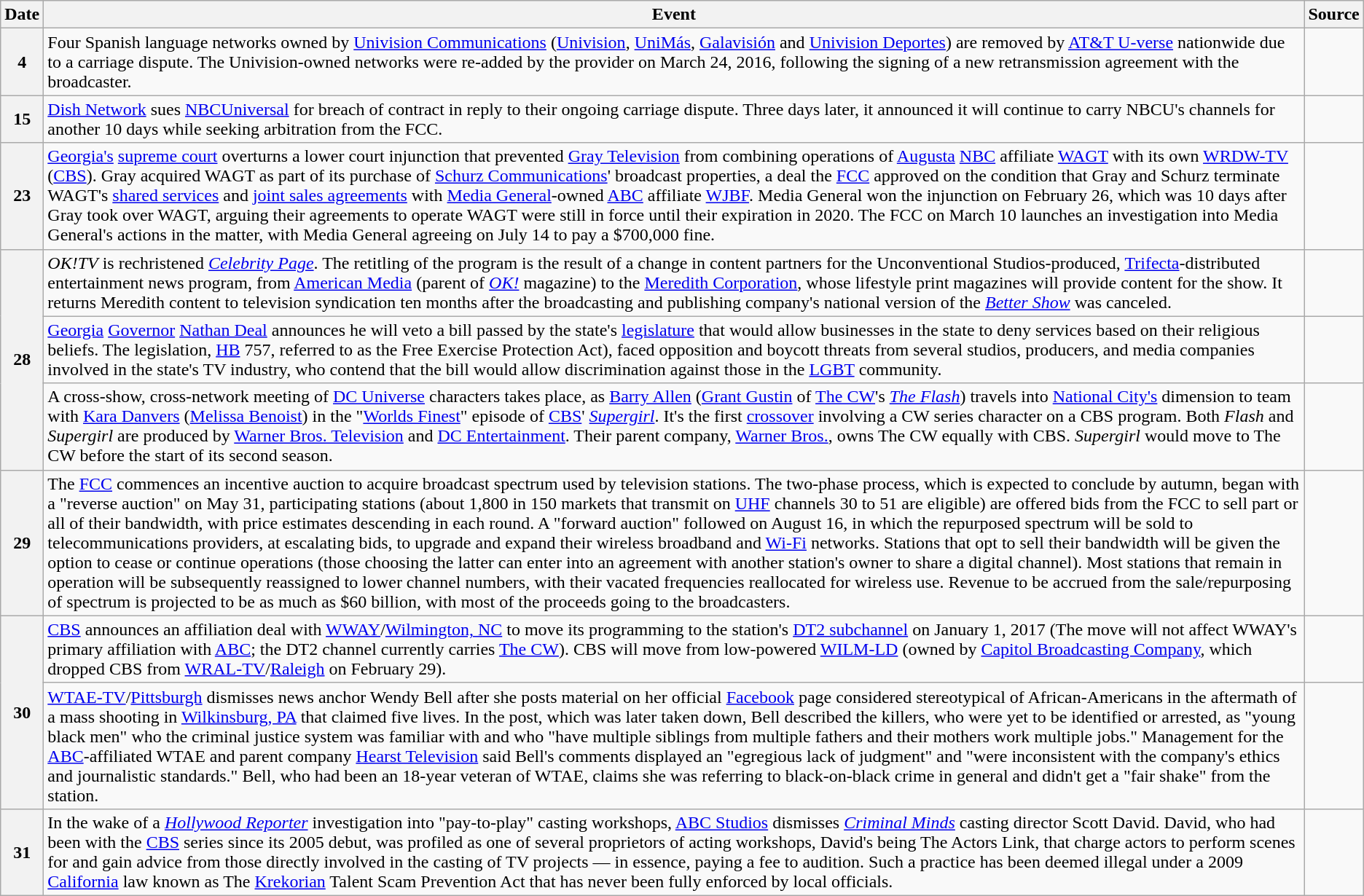<table class="wikitable">
<tr>
<th>Date</th>
<th>Event</th>
<th>Source</th>
</tr>
<tr>
<th>4</th>
<td>Four Spanish language networks owned by <a href='#'>Univision Communications</a> (<a href='#'>Univision</a>, <a href='#'>UniMás</a>, <a href='#'>Galavisión</a> and <a href='#'>Univision Deportes</a>) are removed by <a href='#'>AT&T U-verse</a> nationwide due to a carriage dispute. The Univision-owned networks were re-added by the provider on March 24, 2016, following the signing of a new retransmission agreement with the broadcaster.</td>
<td></td>
</tr>
<tr>
<th>15</th>
<td><a href='#'>Dish Network</a> sues <a href='#'>NBCUniversal</a> for breach of contract in reply to their ongoing carriage dispute. Three days later, it announced it will continue to carry NBCU's channels for another 10 days while seeking arbitration from the FCC.</td>
<td></td>
</tr>
<tr>
<th>23</th>
<td><a href='#'>Georgia's</a> <a href='#'>supreme court</a> overturns a lower court injunction that prevented <a href='#'>Gray Television</a> from combining operations of <a href='#'>Augusta</a> <a href='#'>NBC</a> affiliate <a href='#'>WAGT</a> with its own <a href='#'>WRDW-TV</a> (<a href='#'>CBS</a>). Gray acquired WAGT as part of its purchase of <a href='#'>Schurz Communications</a>' broadcast properties, a deal the <a href='#'>FCC</a> approved on the condition that Gray and Schurz terminate WAGT's <a href='#'>shared services</a> and <a href='#'>joint sales agreements</a> with <a href='#'>Media General</a>-owned <a href='#'>ABC</a> affiliate <a href='#'>WJBF</a>.  Media General won the injunction on February 26, which was 10 days after Gray took over WAGT, arguing their  agreements to operate WAGT were still in force until their expiration in 2020. The FCC on March 10 launches an investigation into Media General's actions in the matter, with Media General agreeing on July 14 to pay a $700,000 fine.</td>
<td><br></td>
</tr>
<tr>
<th rowspan="3">28</th>
<td><em>OK!TV</em> is rechristened <em><a href='#'>Celebrity Page</a></em>. The retitling of the program is the result of a change in content partners for the Unconventional Studios-produced, <a href='#'>Trifecta</a>-distributed entertainment news program, from <a href='#'>American Media</a> (parent of <em><a href='#'>OK!</a></em> magazine) to the <a href='#'>Meredith Corporation</a>, whose lifestyle print magazines will provide content for the show. It returns Meredith content to television syndication ten months after the broadcasting and publishing company's national version of the <em><a href='#'>Better Show</a></em> was canceled.</td>
<td></td>
</tr>
<tr>
<td><a href='#'>Georgia</a> <a href='#'>Governor</a> <a href='#'>Nathan Deal</a> announces he will veto a bill passed by the state's <a href='#'>legislature</a> that would allow businesses in the state to deny services based on their religious beliefs.  The legislation, <a href='#'>HB</a> 757, referred to as the Free Exercise Protection Act), faced opposition and boycott threats from several studios, producers, and media companies involved in the state's TV industry, who contend that the bill would allow discrimination against those in the <a href='#'>LGBT</a> community.</td>
<td></td>
</tr>
<tr>
<td>A cross-show, cross-network meeting of <a href='#'>DC Universe</a> characters takes place, as <a href='#'>Barry Allen</a> (<a href='#'>Grant Gustin</a> of <a href='#'>The CW</a>'s <em><a href='#'>The Flash</a></em>) travels into <a href='#'>National City's</a> dimension to team with <a href='#'>Kara Danvers</a> (<a href='#'>Melissa Benoist</a>) in the "<a href='#'>Worlds Finest</a>" episode of <a href='#'>CBS</a>' <em><a href='#'>Supergirl</a></em>.  It's the first <a href='#'>crossover</a> involving a CW series character on a CBS program. Both <em>Flash</em> and <em>Supergirl</em> are produced by <a href='#'>Warner Bros. Television</a> and <a href='#'>DC Entertainment</a>. Their parent company, <a href='#'>Warner Bros.</a>, owns The CW equally with CBS. <em>Supergirl</em> would move to The CW before the start of its second season.</td>
<td></td>
</tr>
<tr>
<th>29</th>
<td>The <a href='#'>FCC</a> commences an incentive auction to acquire broadcast spectrum used by television stations. The two-phase process, which is expected to conclude by autumn, began with a "reverse auction" on May 31, participating stations (about 1,800 in 150 markets that transmit on <a href='#'>UHF</a> channels 30 to 51 are eligible) are offered bids from the FCC to sell part or all of their bandwidth, with price estimates descending in each round. A "forward auction" followed on August 16, in which the repurposed spectrum will be sold to telecommunications providers, at escalating bids, to upgrade and expand their wireless broadband and <a href='#'>Wi-Fi</a> networks. Stations that opt to sell their bandwidth will be given the option to cease or continue operations (those choosing the latter can enter into an agreement with another station's owner to share a digital channel). Most stations that remain in operation will be subsequently reassigned to lower channel numbers, with their vacated frequencies reallocated for wireless use. Revenue to be accrued from the sale/repurposing of spectrum is projected to be as much as $60 billion, with most of the proceeds going to the broadcasters.</td>
<td></td>
</tr>
<tr>
<th rowspan="2">30</th>
<td><a href='#'>CBS</a> announces an affiliation deal with <a href='#'>WWAY</a>/<a href='#'>Wilmington, NC</a> to move its programming to the station's <a href='#'>DT2 subchannel</a> on January 1, 2017 (The move will not affect WWAY's primary affiliation with <a href='#'>ABC</a>; the DT2 channel currently carries <a href='#'>The CW</a>). CBS will move from low-powered <a href='#'>WILM-LD</a> (owned by <a href='#'>Capitol Broadcasting Company</a>, which dropped CBS from <a href='#'>WRAL-TV</a>/<a href='#'>Raleigh</a> on February 29).</td>
<td></td>
</tr>
<tr>
<td><a href='#'>WTAE-TV</a>/<a href='#'>Pittsburgh</a> dismisses news anchor Wendy Bell after she posts material on her official <a href='#'>Facebook</a> page considered stereotypical of African-Americans in the aftermath of a mass shooting in <a href='#'>Wilkinsburg, PA</a> that claimed five lives. In the post, which was later taken down, Bell described the killers, who were yet to be identified or arrested, as "young black men" who the criminal justice system was familiar with and who "have multiple siblings from multiple fathers and their mothers work multiple jobs."  Management for the <a href='#'>ABC</a>-affiliated WTAE and parent company <a href='#'>Hearst Television</a> said Bell's comments displayed an "egregious lack of judgment" and "were inconsistent with the company's ethics and journalistic standards."  Bell, who had been an 18-year veteran of WTAE, claims she was referring to black-on-black crime in general and didn't get a "fair shake" from the station.</td>
<td></td>
</tr>
<tr>
<th>31</th>
<td>In the wake of a <em><a href='#'>Hollywood Reporter</a></em> investigation into "pay-to-play" casting workshops, <a href='#'>ABC Studios</a> dismisses <em><a href='#'>Criminal Minds</a></em> casting director Scott David. David, who had been with the <a href='#'>CBS</a> series since its 2005 debut, was profiled as one of several proprietors of acting workshops, David's being The Actors Link, that charge actors to perform scenes for and gain advice from those directly involved in the casting of TV projects — in essence, paying a fee to audition. Such a practice has been deemed illegal under a 2009 <a href='#'>California</a> law known as The <a href='#'>Krekorian</a> Talent Scam Prevention Act that has never been fully enforced by local officials.</td>
<td></td>
</tr>
</table>
